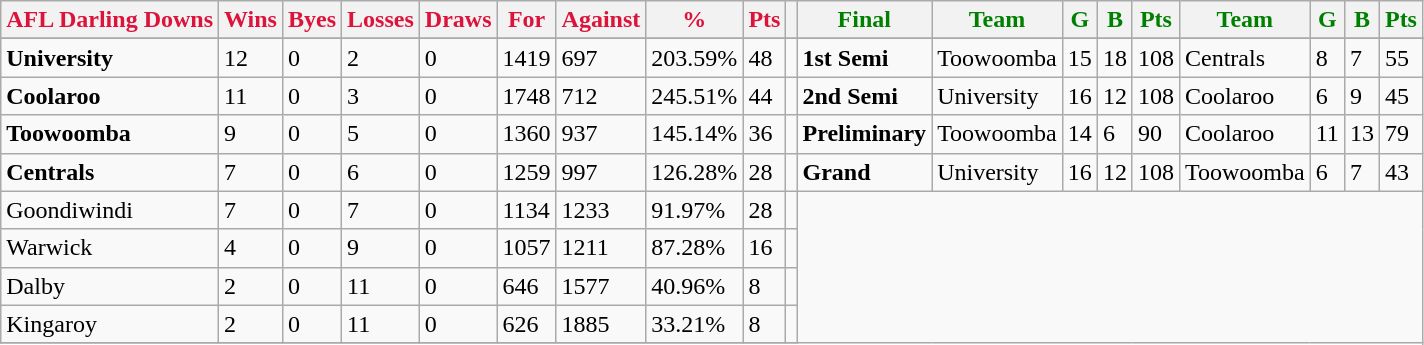<table class="wikitable">
<tr>
<th style="color:crimson">AFL Darling Downs</th>
<th style="color:crimson">Wins</th>
<th style="color:crimson">Byes</th>
<th style="color:crimson">Losses</th>
<th style="color:crimson">Draws</th>
<th style="color:crimson">For</th>
<th style="color:crimson">Against</th>
<th style="color:crimson">%</th>
<th style="color:crimson">Pts</th>
<th></th>
<th style="color:green">Final</th>
<th style="color:green">Team</th>
<th style="color:green">G</th>
<th style="color:green">B</th>
<th style="color:green">Pts</th>
<th style="color:green">Team</th>
<th style="color:green">G</th>
<th style="color:green">B</th>
<th style="color:green">Pts</th>
</tr>
<tr>
</tr>
<tr>
</tr>
<tr>
<td><strong>	University	</strong></td>
<td>12</td>
<td>0</td>
<td>2</td>
<td>0</td>
<td>1419</td>
<td>697</td>
<td>203.59%</td>
<td>48</td>
<td></td>
<td><strong>1st Semi</strong></td>
<td>Toowoomba</td>
<td>15</td>
<td>18</td>
<td>108</td>
<td>Centrals</td>
<td>8</td>
<td>7</td>
<td>55</td>
</tr>
<tr>
<td><strong>	Coolaroo	</strong></td>
<td>11</td>
<td>0</td>
<td>3</td>
<td>0</td>
<td>1748</td>
<td>712</td>
<td>245.51%</td>
<td>44</td>
<td></td>
<td><strong>2nd Semi</strong></td>
<td>University</td>
<td>16</td>
<td>12</td>
<td>108</td>
<td>Coolaroo</td>
<td>6</td>
<td>9</td>
<td>45</td>
</tr>
<tr>
<td><strong>	Toowoomba	</strong></td>
<td>9</td>
<td>0</td>
<td>5</td>
<td>0</td>
<td>1360</td>
<td>937</td>
<td>145.14%</td>
<td>36</td>
<td></td>
<td><strong>Preliminary</strong></td>
<td>Toowoomba</td>
<td>14</td>
<td>6</td>
<td>90</td>
<td>Coolaroo</td>
<td>11</td>
<td>13</td>
<td>79</td>
</tr>
<tr>
<td><strong>	Centrals	</strong></td>
<td>7</td>
<td>0</td>
<td>6</td>
<td>0</td>
<td>1259</td>
<td>997</td>
<td>126.28%</td>
<td>28</td>
<td></td>
<td><strong>Grand</strong></td>
<td>University</td>
<td>16</td>
<td>12</td>
<td>108</td>
<td>Toowoomba</td>
<td>6</td>
<td>7</td>
<td>43</td>
</tr>
<tr>
<td>Goondiwindi</td>
<td>7</td>
<td>0</td>
<td>7</td>
<td>0</td>
<td>1134</td>
<td>1233</td>
<td>91.97%</td>
<td>28</td>
<td></td>
</tr>
<tr>
<td>Warwick</td>
<td>4</td>
<td>0</td>
<td>9</td>
<td>0</td>
<td>1057</td>
<td>1211</td>
<td>87.28%</td>
<td>16</td>
<td></td>
</tr>
<tr>
<td>Dalby</td>
<td>2</td>
<td>0</td>
<td>11</td>
<td>0</td>
<td>646</td>
<td>1577</td>
<td>40.96%</td>
<td>8</td>
<td></td>
</tr>
<tr>
<td>Kingaroy</td>
<td>2</td>
<td>0</td>
<td>11</td>
<td>0</td>
<td>626</td>
<td>1885</td>
<td>33.21%</td>
<td>8</td>
<td></td>
</tr>
<tr>
</tr>
</table>
